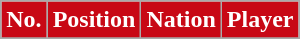<table class="wikitable sortable">
<tr>
<th style="background:#c80815; color:#fff;" scope=col>No.</th>
<th style="background:#c80815; color:#fff;" scope=col>Position</th>
<th style="background:#c80815; color:#fff;" scope=col>Nation</th>
<th style="background:#c80815; color:#fff;" scope=col>Player</th>
</tr>
<tr>
</tr>
</table>
